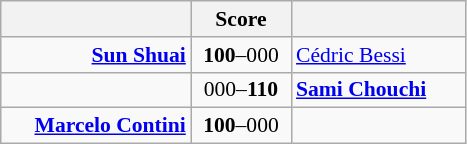<table class="wikitable" style="text-align: center; font-size:90% ">
<tr>
<th align="right" width="120"></th>
<th width="60">Score</th>
<th align="left" width="110"></th>
</tr>
<tr>
<td align=right><strong><a href='#'>Sun Shuai</a> </strong></td>
<td align=center><strong>100</strong>–000</td>
<td align=left> <a href='#'>Cédric Bessi</a></td>
</tr>
<tr>
<td align=right></td>
<td align=center>000–<strong>110</strong></td>
<td align=left><strong> <a href='#'>Sami Chouchi</a></strong></td>
</tr>
<tr>
<td align=right><strong><a href='#'>Marcelo Contini</a> </strong></td>
<td align=center><strong>100</strong>–000</td>
<td align=left></td>
</tr>
</table>
